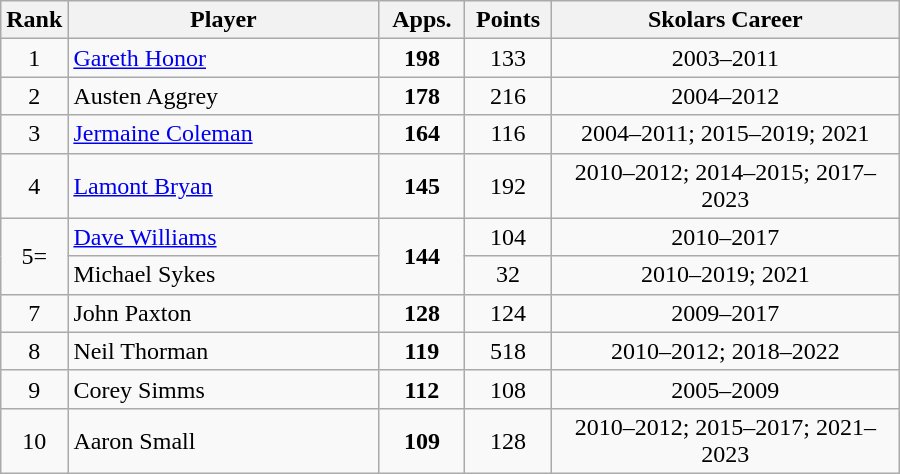<table class="wikitable sortable" style="text-align:center;">
<tr>
<th width="25">Rank</th>
<th style="width:200px;">Player</th>
<th width="50">Apps.</th>
<th width="50">Points</th>
<th style="width:225px;">Skolars Career</th>
</tr>
<tr>
<td>1</td>
<td align="left"> <a href='#'>Gareth Honor</a></td>
<td><strong>198</strong></td>
<td>133</td>
<td>2003–2011</td>
</tr>
<tr>
<td>2</td>
<td align="left"> Austen Aggrey</td>
<td><strong>178</strong></td>
<td>216</td>
<td>2004–2012</td>
</tr>
<tr>
<td>3</td>
<td align="left"> <a href='#'>Jermaine Coleman</a></td>
<td><strong>164</strong></td>
<td>116</td>
<td>2004–2011; 2015–2019; 2021</td>
</tr>
<tr>
<td>4</td>
<td align="left"> <a href='#'>Lamont Bryan</a></td>
<td><strong>145</strong></td>
<td>192</td>
<td>2010–2012; 2014–2015; 2017–2023</td>
</tr>
<tr>
<td rowspan=2>5=</td>
<td align="left"> <a href='#'>Dave Williams</a></td>
<td rowspan=2><strong>144</strong></td>
<td>104</td>
<td>2010–2017</td>
</tr>
<tr>
<td align="left"> Michael Sykes</td>
<td>32</td>
<td>2010–2019; 2021</td>
</tr>
<tr>
<td>7</td>
<td align="left"> John Paxton</td>
<td><strong>128</strong></td>
<td>124</td>
<td>2009–2017</td>
</tr>
<tr>
<td>8</td>
<td align="left"> Neil Thorman</td>
<td><strong>119</strong></td>
<td>518</td>
<td>2010–2012; 2018–2022</td>
</tr>
<tr>
<td>9</td>
<td align="left"> Corey Simms</td>
<td><strong>112</strong></td>
<td>108</td>
<td>2005–2009</td>
</tr>
<tr>
<td>10</td>
<td align="left"> Aaron Small</td>
<td><strong>109</strong></td>
<td>128</td>
<td>2010–2012; 2015–2017; 2021–2023</td>
</tr>
</table>
